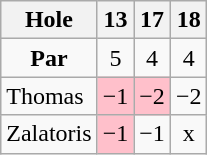<table class="wikitable" style="text-align:center">
<tr>
<th>Hole</th>
<th>13</th>
<th>17</th>
<th>18</th>
</tr>
<tr>
<td><strong>Par</strong></td>
<td>5</td>
<td>4</td>
<td>4</td>
</tr>
<tr>
<td align=left> Thomas</td>
<td style="background: Pink;">−1</td>
<td style="background: Pink;">−2</td>
<td>−2</td>
</tr>
<tr>
<td align=left> Zalatoris</td>
<td style="background: Pink;">−1</td>
<td>−1</td>
<td>x</td>
</tr>
</table>
